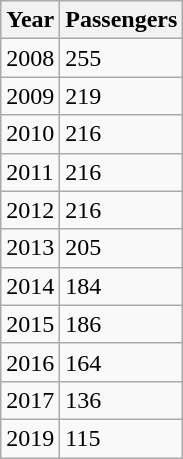<table class="wikitable">
<tr>
<th>Year</th>
<th>Passengers</th>
</tr>
<tr>
<td>2008</td>
<td>255</td>
</tr>
<tr>
<td>2009</td>
<td>219</td>
</tr>
<tr>
<td>2010</td>
<td>216</td>
</tr>
<tr>
<td>2011</td>
<td>216</td>
</tr>
<tr>
<td>2012</td>
<td>216</td>
</tr>
<tr>
<td>2013</td>
<td>205</td>
</tr>
<tr>
<td>2014</td>
<td>184</td>
</tr>
<tr>
<td>2015</td>
<td>186</td>
</tr>
<tr>
<td>2016</td>
<td>164</td>
</tr>
<tr>
<td>2017</td>
<td>136</td>
</tr>
<tr>
<td>2019</td>
<td>115</td>
</tr>
</table>
